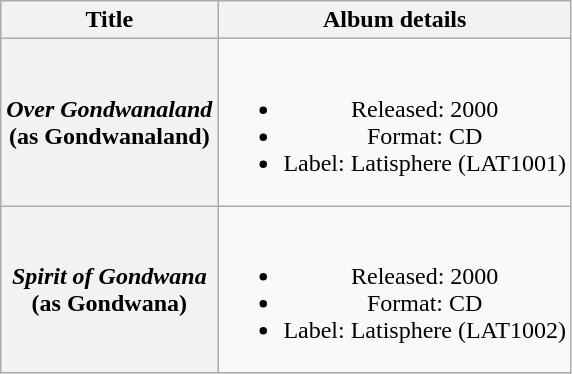<table class="wikitable plainrowheaders" style="text-align:center;" border="1">
<tr>
<th>Title</th>
<th>Album details</th>
</tr>
<tr>
<th scope="row"><em>Over Gondwanaland</em> <br> (as Gondwanaland)</th>
<td><br><ul><li>Released: 2000</li><li>Format: CD</li><li>Label: Latisphere (LAT1001)</li></ul></td>
</tr>
<tr>
<th scope="row"><em>Spirit of Gondwana</em> <br> (as Gondwana)</th>
<td><br><ul><li>Released: 2000</li><li>Format: CD</li><li>Label: Latisphere (LAT1002)</li></ul></td>
</tr>
</table>
